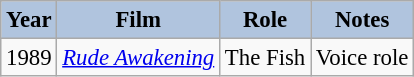<table class="wikitable" style="font-size:95%;">
<tr>
<th style="background:#B0C4DE;">Year</th>
<th style="background:#B0C4DE;">Film</th>
<th style="background:#B0C4DE;">Role</th>
<th style="background:#B0C4DE;">Notes</th>
</tr>
<tr>
<td>1989</td>
<td><em><a href='#'>Rude Awakening</a></em></td>
<td>The Fish</td>
<td>Voice role</td>
</tr>
</table>
